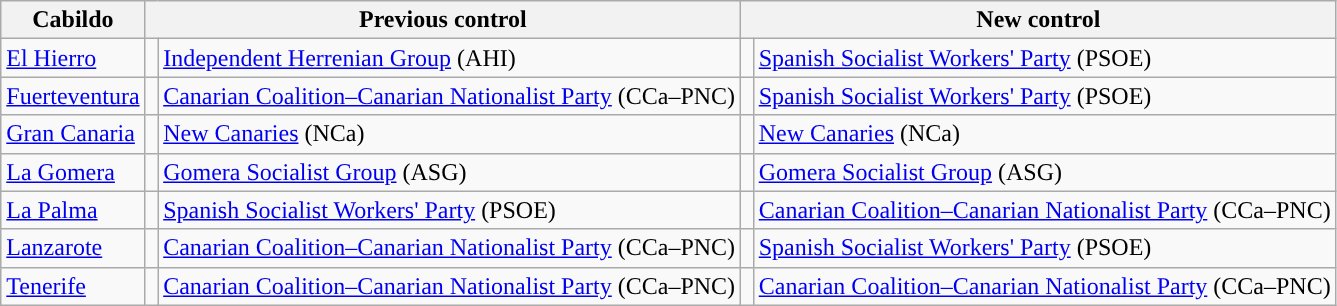<table class="wikitable sortable">
<tr>
<th>Cabildo</th>
<th colspan="2" style="width:375px;">Previous control</th>
<th colspan="2" style="width:375px;">New control</th>
</tr>
<tr>
<td><a href='#'>El Hierro</a></td>
<td width="1" style="color:inherit;background:"></td>
<td><a href='#'>Independent Herrenian Group</a> (AHI)</td>
<td width="1" style="color:inherit;background:"></td>
<td><a href='#'>Spanish Socialist Workers' Party</a> (PSOE)</td>
</tr>
<tr>
<td><a href='#'>Fuerteventura</a></td>
<td style="color:inherit;background:"></td>
<td><a href='#'>Canarian Coalition–Canarian Nationalist Party</a> (CCa–PNC)</td>
<td style="color:inherit;background:"></td>
<td><a href='#'>Spanish Socialist Workers' Party</a> (PSOE) </td>
</tr>
<tr>
<td><a href='#'>Gran Canaria</a></td>
<td style="color:inherit;background:"></td>
<td><a href='#'>New Canaries</a> (NCa)</td>
<td style="color:inherit;background:"></td>
<td><a href='#'>New Canaries</a> (NCa)</td>
</tr>
<tr>
<td><a href='#'>La Gomera</a></td>
<td style="color:inherit;background:"></td>
<td><a href='#'>Gomera Socialist Group</a> (ASG)</td>
<td style="color:inherit;background:"></td>
<td><a href='#'>Gomera Socialist Group</a> (ASG)</td>
</tr>
<tr>
<td><a href='#'>La Palma</a></td>
<td style="color:inherit;background:"></td>
<td><a href='#'>Spanish Socialist Workers' Party</a> (PSOE)</td>
<td style="color:inherit;background:"></td>
<td><a href='#'>Canarian Coalition–Canarian Nationalist Party</a> (CCa–PNC) </td>
</tr>
<tr>
<td><a href='#'>Lanzarote</a></td>
<td style="color:inherit;background:"></td>
<td><a href='#'>Canarian Coalition–Canarian Nationalist Party</a> (CCa–PNC)</td>
<td style="color:inherit;background:"></td>
<td><a href='#'>Spanish Socialist Workers' Party</a> (PSOE)</td>
</tr>
<tr>
<td><a href='#'>Tenerife</a></td>
<td style="color:inherit;background:"></td>
<td><a href='#'>Canarian Coalition–Canarian Nationalist Party</a> (CCa–PNC)</td>
<td style="color:inherit;background:"></td>
<td><a href='#'>Canarian Coalition–Canarian Nationalist Party</a> (CCa–PNC) </td>
</tr>
</table>
